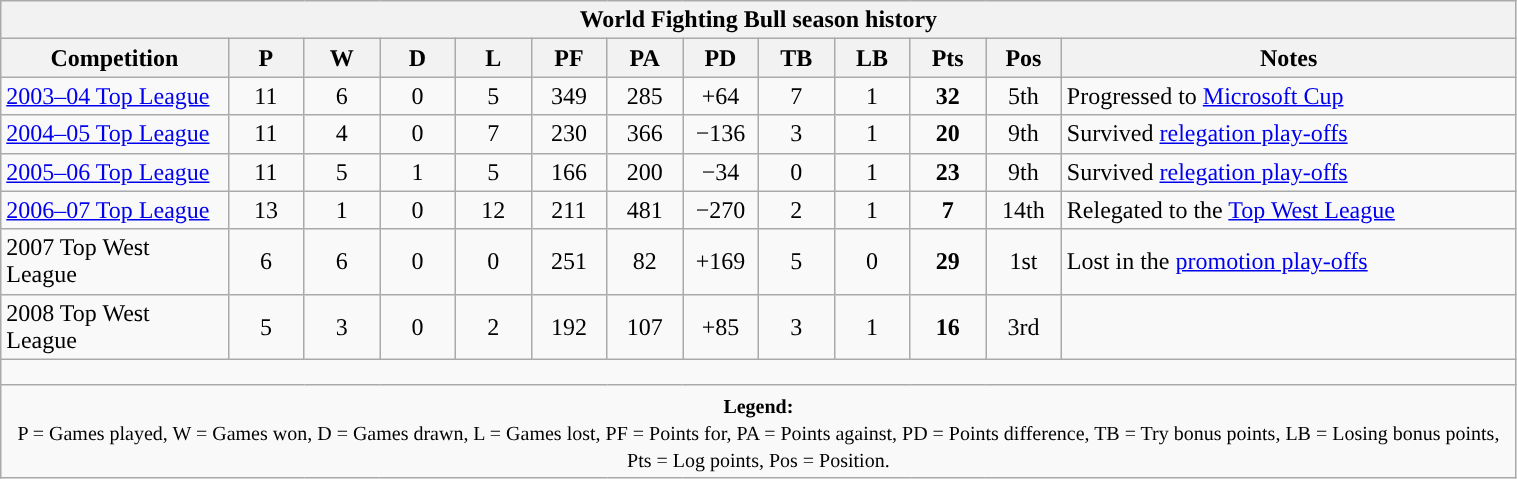<table class="wikitable" style="text-align:center; font-size:100%; width:80%;">
<tr>
<th colspan="100%" cellpadding="0" cellspacing="0"><strong>World Fighting Bull season history</strong></th>
</tr>
<tr>
<th style="width:15%;">Competition</th>
<th style="width:5%;">P</th>
<th style="width:5%;">W</th>
<th style="width:5%;">D</th>
<th style="width:5%;">L</th>
<th style="width:5%;">PF</th>
<th style="width:5%;">PA</th>
<th style="width:5%;">PD</th>
<th style="width:5%;">TB</th>
<th style="width:5%;">LB</th>
<th style="width:5%;">Pts</th>
<th style="width:5%;">Pos</th>
<th style="width:30%;">Notes<br></th>
</tr>
<tr>
<td style="text-align:left;"><a href='#'>2003–04 Top League</a></td>
<td>11</td>
<td>6</td>
<td>0</td>
<td>5</td>
<td>349</td>
<td>285</td>
<td>+64</td>
<td>7</td>
<td>1</td>
<td><strong>32</strong></td>
<td>5th</td>
<td style="text-align:left;">Progressed to <a href='#'>Microsoft Cup</a></td>
</tr>
<tr>
<td style="text-align:left;"><a href='#'>2004–05 Top League</a></td>
<td>11</td>
<td>4</td>
<td>0</td>
<td>7</td>
<td>230</td>
<td>366</td>
<td>−136</td>
<td>3</td>
<td>1</td>
<td><strong>20</strong></td>
<td>9th</td>
<td style="text-align:left;">Survived <a href='#'>relegation play-offs</a></td>
</tr>
<tr>
<td style="text-align:left;"><a href='#'>2005–06 Top League</a></td>
<td>11</td>
<td>5</td>
<td>1</td>
<td>5</td>
<td>166</td>
<td>200</td>
<td>−34</td>
<td>0</td>
<td>1</td>
<td><strong>23</strong></td>
<td>9th</td>
<td style="text-align:left;">Survived <a href='#'>relegation play-offs</a></td>
</tr>
<tr>
<td style="text-align:left;"><a href='#'>2006–07 Top League</a></td>
<td>13</td>
<td>1</td>
<td>0</td>
<td>12</td>
<td>211</td>
<td>481</td>
<td>−270</td>
<td>2</td>
<td>1</td>
<td><strong>7</strong></td>
<td>14th</td>
<td style="text-align:left;">Relegated to the <a href='#'>Top West League</a></td>
</tr>
<tr>
<td style="text-align:left;">2007 Top West League</td>
<td>6</td>
<td>6</td>
<td>0</td>
<td>0</td>
<td>251</td>
<td>82</td>
<td>+169</td>
<td>5</td>
<td>0</td>
<td><strong>29</strong></td>
<td>1st</td>
<td style="text-align:left;">Lost in the <a href='#'>promotion play-offs</a></td>
</tr>
<tr>
<td style="text-align:left;">2008 Top West League</td>
<td>5</td>
<td>3</td>
<td>0</td>
<td>2</td>
<td>192</td>
<td>107</td>
<td>+85</td>
<td>3</td>
<td>1</td>
<td><strong>16</strong></td>
<td>3rd</td>
<td></td>
</tr>
<tr>
<td colspan="100%" style="height:10px;"></td>
</tr>
<tr>
<td colspan="100%"><small><strong>Legend:</strong> <br> P = Games played, W = Games won, D = Games drawn, L = Games lost, PF = Points for, PA = Points against, PD = Points difference, TB = Try bonus points, LB = Losing bonus points, Pts = Log points, Pos = Position.</small></td>
</tr>
</table>
